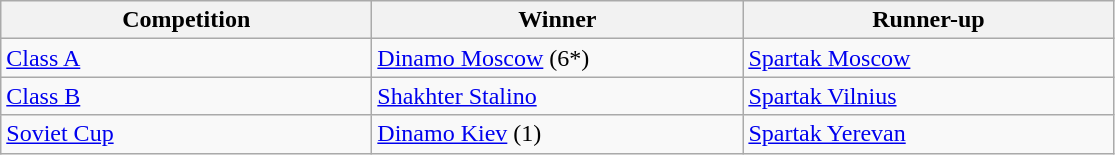<table class="wikitable">
<tr>
<th style="width:15em">Competition</th>
<th style="width:15em">Winner</th>
<th style="width:15em">Runner-up</th>
</tr>
<tr>
<td><a href='#'>Class A</a></td>
<td><a href='#'>Dinamo Moscow</a> (6*)</td>
<td><a href='#'>Spartak Moscow</a></td>
</tr>
<tr>
<td><a href='#'>Class B</a></td>
<td><a href='#'>Shakhter Stalino</a></td>
<td><a href='#'>Spartak Vilnius</a></td>
</tr>
<tr>
<td><a href='#'>Soviet Cup</a></td>
<td><a href='#'>Dinamo Kiev</a> (1)</td>
<td><a href='#'>Spartak Yerevan</a></td>
</tr>
</table>
